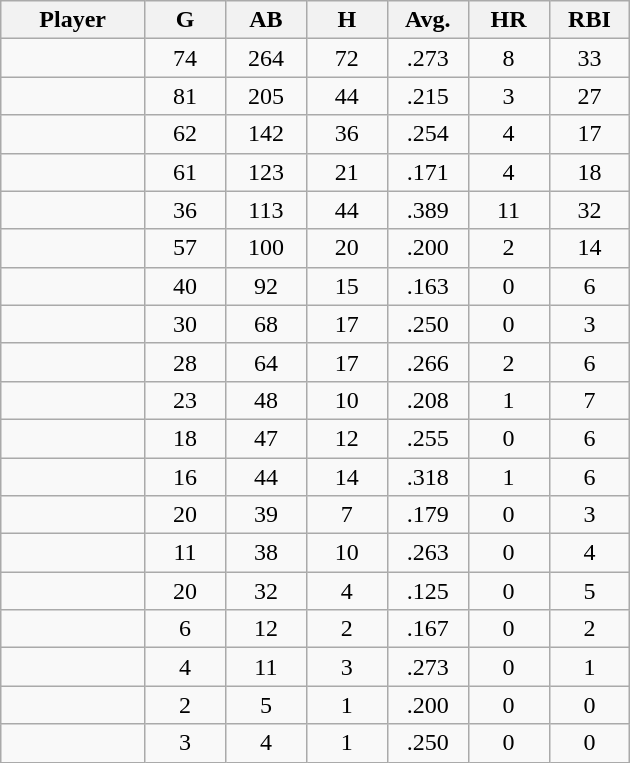<table class="wikitable sortable">
<tr>
<th bgcolor="#DDDDFF" width="16%">Player</th>
<th bgcolor="#DDDDFF" width="9%">G</th>
<th bgcolor="#DDDDFF" width="9%">AB</th>
<th bgcolor="#DDDDFF" width="9%">H</th>
<th bgcolor="#DDDDFF" width="9%">Avg.</th>
<th bgcolor="#DDDDFF" width="9%">HR</th>
<th bgcolor="#DDDDFF" width="9%">RBI</th>
</tr>
<tr align="center">
<td></td>
<td>74</td>
<td>264</td>
<td>72</td>
<td>.273</td>
<td>8</td>
<td>33</td>
</tr>
<tr align="center">
<td></td>
<td>81</td>
<td>205</td>
<td>44</td>
<td>.215</td>
<td>3</td>
<td>27</td>
</tr>
<tr align="center">
<td></td>
<td>62</td>
<td>142</td>
<td>36</td>
<td>.254</td>
<td>4</td>
<td>17</td>
</tr>
<tr align="center">
<td></td>
<td>61</td>
<td>123</td>
<td>21</td>
<td>.171</td>
<td>4</td>
<td>18</td>
</tr>
<tr align="center">
<td></td>
<td>36</td>
<td>113</td>
<td>44</td>
<td>.389</td>
<td>11</td>
<td>32</td>
</tr>
<tr align="center">
<td></td>
<td>57</td>
<td>100</td>
<td>20</td>
<td>.200</td>
<td>2</td>
<td>14</td>
</tr>
<tr align="center">
<td></td>
<td>40</td>
<td>92</td>
<td>15</td>
<td>.163</td>
<td>0</td>
<td>6</td>
</tr>
<tr align="center">
<td></td>
<td>30</td>
<td>68</td>
<td>17</td>
<td>.250</td>
<td>0</td>
<td>3</td>
</tr>
<tr align="center">
<td></td>
<td>28</td>
<td>64</td>
<td>17</td>
<td>.266</td>
<td>2</td>
<td>6</td>
</tr>
<tr align="center">
<td></td>
<td>23</td>
<td>48</td>
<td>10</td>
<td>.208</td>
<td>1</td>
<td>7</td>
</tr>
<tr align="center">
<td></td>
<td>18</td>
<td>47</td>
<td>12</td>
<td>.255</td>
<td>0</td>
<td>6</td>
</tr>
<tr align="center">
<td></td>
<td>16</td>
<td>44</td>
<td>14</td>
<td>.318</td>
<td>1</td>
<td>6</td>
</tr>
<tr align="center">
<td></td>
<td>20</td>
<td>39</td>
<td>7</td>
<td>.179</td>
<td>0</td>
<td>3</td>
</tr>
<tr align="center">
<td></td>
<td>11</td>
<td>38</td>
<td>10</td>
<td>.263</td>
<td>0</td>
<td>4</td>
</tr>
<tr align="center">
<td></td>
<td>20</td>
<td>32</td>
<td>4</td>
<td>.125</td>
<td>0</td>
<td>5</td>
</tr>
<tr align="center">
<td></td>
<td>6</td>
<td>12</td>
<td>2</td>
<td>.167</td>
<td>0</td>
<td>2</td>
</tr>
<tr align="center">
<td></td>
<td>4</td>
<td>11</td>
<td>3</td>
<td>.273</td>
<td>0</td>
<td>1</td>
</tr>
<tr align="center">
<td></td>
<td>2</td>
<td>5</td>
<td>1</td>
<td>.200</td>
<td>0</td>
<td>0</td>
</tr>
<tr align="center">
<td></td>
<td>3</td>
<td>4</td>
<td>1</td>
<td>.250</td>
<td>0</td>
<td>0</td>
</tr>
</table>
